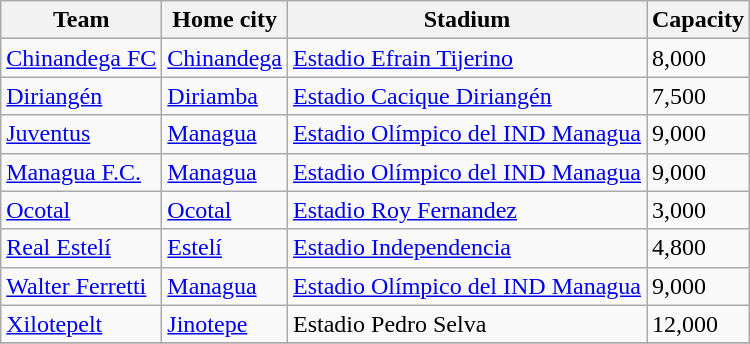<table class="wikitable sortable">
<tr>
<th>Team</th>
<th>Home city</th>
<th>Stadium</th>
<th>Capacity</th>
</tr>
<tr>
<td><a href='#'>Chinandega FC</a></td>
<td><a href='#'>Chinandega</a></td>
<td><a href='#'>Estadio Efrain Tijerino</a></td>
<td>8,000</td>
</tr>
<tr>
<td><a href='#'>Diriangén</a></td>
<td><a href='#'>Diriamba</a></td>
<td><a href='#'>Estadio Cacique Diriangén</a></td>
<td>7,500</td>
</tr>
<tr>
<td><a href='#'>Juventus</a></td>
<td><a href='#'>Managua</a></td>
<td><a href='#'>Estadio Olímpico del IND Managua</a></td>
<td>9,000</td>
</tr>
<tr>
<td><a href='#'>Managua F.C.</a></td>
<td><a href='#'>Managua</a></td>
<td><a href='#'>Estadio Olímpico del IND Managua</a></td>
<td>9,000</td>
</tr>
<tr>
<td><a href='#'>Ocotal</a></td>
<td><a href='#'>Ocotal</a></td>
<td><a href='#'>Estadio Roy Fernandez</a></td>
<td>3,000</td>
</tr>
<tr>
<td><a href='#'>Real Estelí</a></td>
<td><a href='#'>Estelí</a></td>
<td><a href='#'>Estadio Independencia</a></td>
<td>4,800</td>
</tr>
<tr>
<td><a href='#'>Walter Ferretti</a></td>
<td><a href='#'>Managua</a></td>
<td><a href='#'>Estadio Olímpico del IND Managua</a></td>
<td>9,000</td>
</tr>
<tr>
<td><a href='#'>Xilotepelt</a></td>
<td><a href='#'>Jinotepe</a></td>
<td>Estadio Pedro Selva</td>
<td>12,000</td>
</tr>
<tr>
</tr>
</table>
